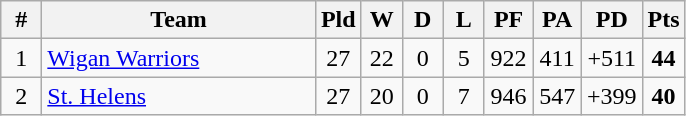<table class="wikitable" style="text-align:center;">
<tr>
<th style="width:20px;" abbr="Position">#</th>
<th style="width:175px;">Team</th>
<th style="width:20px;" abbr="Played">Pld</th>
<th style="width:20px;" abbr="Won">W</th>
<th style="width:20px;" abbr="Drawn">D</th>
<th style="width:20px;" abbr="Lost">L</th>
<th style="width:25px;" abbr="Points for">PF</th>
<th style="width:25px;" abbr="Points against">PA</th>
<th style="width:25px;" abbr="Points difference">PD</th>
<th style="width:20px;" abbr="Points">Pts</th>
</tr>
<tr>
<td>1</td>
<td style="text-align:left;"> <a href='#'>Wigan Warriors</a></td>
<td>27</td>
<td>22</td>
<td>0</td>
<td>5</td>
<td>922</td>
<td>411</td>
<td>+511</td>
<td><strong>44</strong></td>
</tr>
<tr>
<td>2</td>
<td style="text-align:left;"> <a href='#'>St. Helens</a></td>
<td>27</td>
<td>20</td>
<td>0</td>
<td>7</td>
<td>946</td>
<td>547</td>
<td>+399</td>
<td><strong>40</strong></td>
</tr>
</table>
